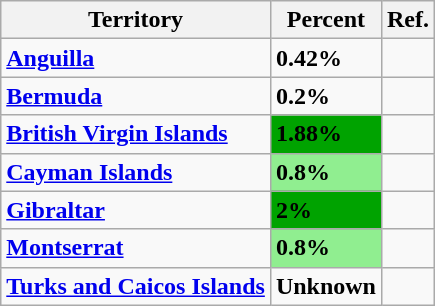<table class="wikitable">
<tr>
<th><strong>Territory</strong></th>
<th><strong>Percent</strong></th>
<th>Ref.</th>
</tr>
<tr>
<td><strong><a href='#'>Anguilla</a></strong></td>
<td><strong>0.42%</strong></td>
<td></td>
</tr>
<tr>
<td><strong><a href='#'>Bermuda</a></strong></td>
<td><strong>0.2%</strong></td>
<td></td>
</tr>
<tr>
<td><strong><a href='#'>British Virgin Islands</a></strong></td>
<td style="background: #00A300"><strong>1.88%</strong></td>
<td></td>
</tr>
<tr>
<td><strong><a href='#'>Cayman Islands</a></strong></td>
<td style="background: lightgreen"><strong>0.8%</strong></td>
<td></td>
</tr>
<tr>
<td><strong><a href='#'>Gibraltar</a></strong></td>
<td style="background: #00A300"><strong>2%</strong></td>
<td></td>
</tr>
<tr>
<td><strong><a href='#'>Montserrat</a></strong></td>
<td style="background: lightgreen"><strong>0.8%</strong></td>
<td></td>
</tr>
<tr>
<td><strong><a href='#'>Turks and Caicos Islands</a></strong></td>
<td><strong>Unknown</strong></td>
<td></td>
</tr>
</table>
